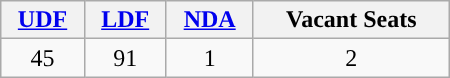<table class="wikitable" style="text-align:center; width:300px; height:50px">
<tr>
<th><a href='#'>UDF</a></th>
<th><a href='#'>LDF</a></th>
<th><a href='#'>NDA</a></th>
<th>Vacant Seats</th>
</tr>
<tr>
<td style="background:">45</td>
<td style="background:">91</td>
<td style="background:">1</td>
<td>2</td>
</tr>
</table>
